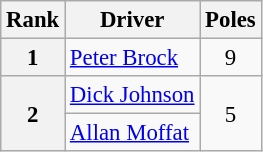<table class="wikitable" style="font-size: 95%;">
<tr>
<th>Rank</th>
<th>Driver</th>
<th>Poles</th>
</tr>
<tr align="center">
<th>1</th>
<td align="left"> <a href='#'>Peter Brock</a></td>
<td>9</td>
</tr>
<tr align="center">
<th rowspan="2">2</th>
<td align="left"> <a href='#'>Dick Johnson</a></td>
<td rowspan="2">5</td>
</tr>
<tr align="center">
<td align="left"> <a href='#'>Allan Moffat</a></td>
</tr>
</table>
